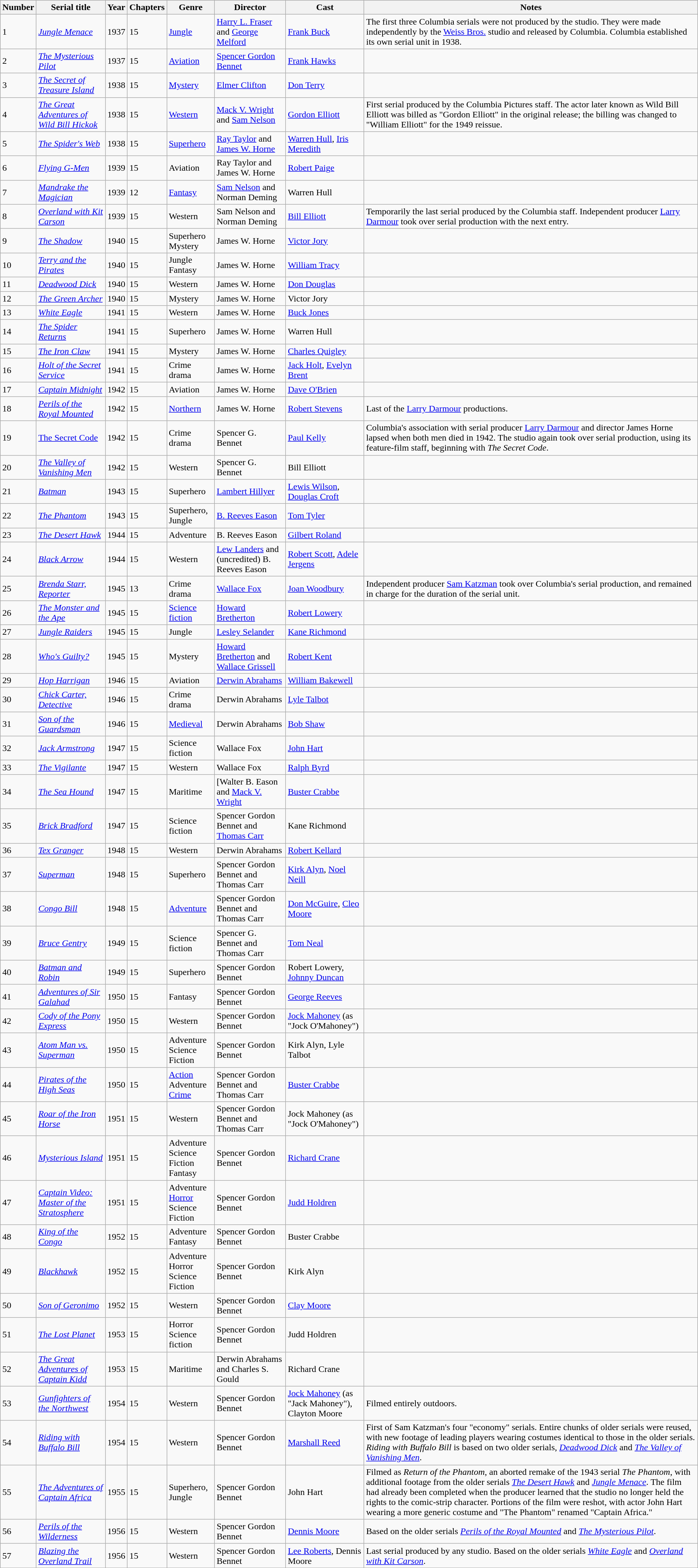<table class="wikitable">
<tr>
<th>Number</th>
<th>Serial title</th>
<th>Year</th>
<th>Chapters</th>
<th>Genre</th>
<th>Director</th>
<th>Cast</th>
<th>Notes</th>
</tr>
<tr>
<td>1</td>
<td><em><a href='#'>Jungle Menace</a></em></td>
<td>1937</td>
<td>15</td>
<td><a href='#'>Jungle</a></td>
<td><a href='#'>Harry L. Fraser</a> and <a href='#'>George Melford</a></td>
<td><a href='#'>Frank Buck</a></td>
<td>The first three Columbia serials were not produced by the studio. They were made independently by the <a href='#'>Weiss Bros.</a> studio and released by Columbia. Columbia established its own serial unit in 1938.</td>
</tr>
<tr>
<td>2</td>
<td><em><a href='#'>The Mysterious Pilot</a></em></td>
<td>1937</td>
<td>15</td>
<td><a href='#'>Aviation</a></td>
<td><a href='#'>Spencer Gordon Bennet</a></td>
<td><a href='#'>Frank Hawks</a></td>
<td></td>
</tr>
<tr>
<td>3</td>
<td><em><a href='#'>The Secret of Treasure Island</a></em></td>
<td>1938</td>
<td>15</td>
<td><a href='#'>Mystery</a></td>
<td><a href='#'>Elmer Clifton</a></td>
<td><a href='#'>Don Terry</a></td>
<td></td>
</tr>
<tr>
<td>4</td>
<td><em><a href='#'>The Great Adventures of Wild Bill Hickok</a></em></td>
<td>1938</td>
<td>15</td>
<td><a href='#'>Western</a></td>
<td><a href='#'>Mack V. Wright</a> and <a href='#'>Sam Nelson</a></td>
<td><a href='#'>Gordon Elliott</a></td>
<td>First serial produced by the Columbia Pictures staff. The actor later known as Wild Bill Elliott was billed as "Gordon Elliott" in the original release; the billing was changed to "William Elliott" for the 1949 reissue.</td>
</tr>
<tr>
<td>5</td>
<td><em><a href='#'>The Spider's Web</a></em></td>
<td>1938</td>
<td>15</td>
<td><a href='#'>Superhero</a></td>
<td><a href='#'>Ray Taylor</a> and <a href='#'>James W. Horne</a></td>
<td><a href='#'>Warren Hull</a>, <a href='#'>Iris Meredith</a></td>
<td></td>
</tr>
<tr>
<td>6</td>
<td><em><a href='#'>Flying G-Men</a></em></td>
<td>1939</td>
<td>15</td>
<td>Aviation</td>
<td>Ray Taylor and James W. Horne</td>
<td><a href='#'>Robert Paige</a></td>
<td></td>
</tr>
<tr>
<td>7</td>
<td><em><a href='#'>Mandrake the Magician</a></em></td>
<td>1939</td>
<td>12</td>
<td><a href='#'>Fantasy</a></td>
<td><a href='#'>Sam Nelson</a> and Norman Deming</td>
<td>Warren Hull</td>
<td></td>
</tr>
<tr>
<td>8</td>
<td><em><a href='#'>Overland with Kit Carson</a></em></td>
<td>1939</td>
<td>15</td>
<td>Western</td>
<td>Sam Nelson and Norman Deming</td>
<td><a href='#'>Bill Elliott</a></td>
<td>Temporarily the last serial produced by the Columbia staff. Independent producer <a href='#'>Larry Darmour</a> took over serial production with the next entry.</td>
</tr>
<tr>
<td>9</td>
<td><em><a href='#'>The Shadow</a></em></td>
<td>1940</td>
<td>15</td>
<td>Superhero<br>Mystery</td>
<td>James W. Horne</td>
<td><a href='#'>Victor Jory</a></td>
<td></td>
</tr>
<tr>
<td>10</td>
<td><em><a href='#'>Terry and the Pirates</a></em></td>
<td>1940</td>
<td>15</td>
<td>Jungle<br>Fantasy</td>
<td>James W. Horne</td>
<td><a href='#'>William Tracy</a></td>
<td></td>
</tr>
<tr>
<td>11</td>
<td><em><a href='#'>Deadwood Dick</a></em></td>
<td>1940</td>
<td>15</td>
<td>Western</td>
<td>James W. Horne</td>
<td><a href='#'>Don Douglas</a></td>
<td></td>
</tr>
<tr>
<td>12</td>
<td><em><a href='#'>The Green Archer</a></em></td>
<td>1940</td>
<td>15</td>
<td>Mystery</td>
<td>James W. Horne</td>
<td>Victor Jory</td>
<td></td>
</tr>
<tr>
<td>13</td>
<td><em><a href='#'>White Eagle</a></em></td>
<td>1941</td>
<td>15</td>
<td>Western</td>
<td>James W. Horne</td>
<td><a href='#'>Buck Jones</a></td>
<td></td>
</tr>
<tr>
<td>14</td>
<td><em><a href='#'>The Spider Returns</a></em></td>
<td>1941</td>
<td>15</td>
<td>Superhero</td>
<td>James W. Horne</td>
<td>Warren Hull</td>
<td></td>
</tr>
<tr>
<td>15</td>
<td><em><a href='#'>The Iron Claw</a></em></td>
<td>1941</td>
<td>15</td>
<td>Mystery</td>
<td>James W. Horne</td>
<td><a href='#'>Charles Quigley</a></td>
<td></td>
</tr>
<tr>
<td>16</td>
<td><em><a href='#'>Holt of the Secret Service</a></em></td>
<td>1941</td>
<td>15</td>
<td>Crime drama</td>
<td>James W. Horne</td>
<td><a href='#'>Jack Holt</a>, <a href='#'>Evelyn Brent</a></td>
<td></td>
</tr>
<tr>
<td>17</td>
<td><em><a href='#'>Captain Midnight</a></em></td>
<td>1942</td>
<td>15</td>
<td>Aviation</td>
<td>James W. Horne</td>
<td><a href='#'>Dave O'Brien</a></td>
<td></td>
</tr>
<tr>
<td>18</td>
<td><em><a href='#'>Perils of the Royal Mounted</a></em></td>
<td>1942</td>
<td>15</td>
<td><a href='#'>Northern</a></td>
<td>James W. Horne</td>
<td><a href='#'>Robert Stevens</a></td>
<td>Last of the <a href='#'>Larry Darmour</a> productions.</td>
</tr>
<tr>
<td>19</td>
<td><a href='#'>The Secret Code</a></td>
<td>1942</td>
<td>15</td>
<td>Crime drama</td>
<td>Spencer G. Bennet</td>
<td><a href='#'>Paul Kelly</a></td>
<td>Columbia's association with serial producer <a href='#'>Larry Darmour</a> and director James Horne lapsed when both men died in 1942. The studio again took over serial production, using its feature-film staff, beginning with <em>The Secret Code</em>.</td>
</tr>
<tr>
<td>20</td>
<td><em><a href='#'>The Valley of Vanishing Men</a></em></td>
<td>1942</td>
<td>15</td>
<td>Western</td>
<td>Spencer G. Bennet</td>
<td>Bill Elliott</td>
<td></td>
</tr>
<tr>
<td>21</td>
<td><em><a href='#'>Batman</a></em></td>
<td>1943</td>
<td>15</td>
<td>Superhero</td>
<td><a href='#'>Lambert Hillyer</a></td>
<td><a href='#'>Lewis Wilson</a>, <a href='#'>Douglas Croft</a></td>
<td></td>
</tr>
<tr>
<td>22</td>
<td><em><a href='#'>The Phantom</a></em></td>
<td>1943</td>
<td>15</td>
<td>Superhero, Jungle</td>
<td><a href='#'>B. Reeves Eason</a></td>
<td><a href='#'>Tom Tyler</a></td>
<td></td>
</tr>
<tr>
<td>23</td>
<td><em><a href='#'>The Desert Hawk</a></em></td>
<td>1944</td>
<td>15</td>
<td>Adventure</td>
<td>B. Reeves Eason</td>
<td><a href='#'>Gilbert Roland</a></td>
<td></td>
</tr>
<tr>
<td>24</td>
<td><em><a href='#'>Black Arrow</a></em></td>
<td>1944</td>
<td>15</td>
<td>Western</td>
<td><a href='#'>Lew Landers</a> and (uncredited) B. Reeves Eason</td>
<td><a href='#'>Robert Scott</a>, <a href='#'>Adele Jergens</a></td>
<td></td>
</tr>
<tr>
<td>25</td>
<td><em><a href='#'>Brenda Starr, Reporter</a></em></td>
<td>1945</td>
<td>13</td>
<td>Crime drama</td>
<td><a href='#'>Wallace Fox</a></td>
<td><a href='#'>Joan Woodbury</a></td>
<td>Independent producer <a href='#'>Sam Katzman</a> took over Columbia's serial production, and remained in charge for the duration of the serial unit.</td>
</tr>
<tr>
<td>26</td>
<td><em><a href='#'>The Monster and the Ape</a></em></td>
<td>1945</td>
<td>15</td>
<td><a href='#'>Science fiction</a></td>
<td><a href='#'>Howard Bretherton</a></td>
<td><a href='#'>Robert Lowery</a></td>
<td></td>
</tr>
<tr>
<td>27</td>
<td><em><a href='#'>Jungle Raiders</a></em></td>
<td>1945</td>
<td>15</td>
<td>Jungle</td>
<td><a href='#'>Lesley Selander</a></td>
<td><a href='#'>Kane Richmond</a></td>
<td></td>
</tr>
<tr>
<td>28</td>
<td><em><a href='#'>Who's Guilty?</a></em></td>
<td>1945</td>
<td>15</td>
<td>Mystery</td>
<td><a href='#'>Howard Bretherton</a> and <a href='#'>Wallace Grissell</a></td>
<td><a href='#'>Robert Kent</a></td>
<td></td>
</tr>
<tr>
<td>29</td>
<td><em><a href='#'>Hop Harrigan</a></em></td>
<td>1946</td>
<td>15</td>
<td>Aviation</td>
<td><a href='#'>Derwin Abrahams</a></td>
<td><a href='#'>William Bakewell</a></td>
<td></td>
</tr>
<tr>
<td>30</td>
<td><em><a href='#'>Chick Carter, Detective</a></em></td>
<td>1946</td>
<td>15</td>
<td>Crime drama</td>
<td>Derwin Abrahams</td>
<td><a href='#'>Lyle Talbot</a></td>
<td></td>
</tr>
<tr>
<td>31</td>
<td><em><a href='#'>Son of the Guardsman</a></em></td>
<td>1946</td>
<td>15</td>
<td><a href='#'>Medieval</a></td>
<td>Derwin Abrahams</td>
<td><a href='#'>Bob Shaw</a></td>
<td></td>
</tr>
<tr>
<td>32</td>
<td><em><a href='#'>Jack Armstrong</a></em></td>
<td>1947</td>
<td>15</td>
<td>Science fiction</td>
<td>Wallace Fox</td>
<td><a href='#'>John Hart</a></td>
<td></td>
</tr>
<tr>
<td>33</td>
<td><em><a href='#'>The Vigilante</a></em></td>
<td>1947</td>
<td>15</td>
<td>Western</td>
<td>Wallace Fox</td>
<td><a href='#'>Ralph Byrd</a></td>
<td></td>
</tr>
<tr>
<td>34</td>
<td><em><a href='#'>The Sea Hound</a></em></td>
<td>1947</td>
<td>15</td>
<td>Maritime</td>
<td>[Walter B. Eason and <a href='#'>Mack V. Wright</a></td>
<td><a href='#'>Buster Crabbe</a></td>
<td></td>
</tr>
<tr>
<td>35</td>
<td><em><a href='#'>Brick Bradford</a></em></td>
<td>1947</td>
<td>15</td>
<td>Science fiction</td>
<td>Spencer Gordon Bennet and <a href='#'>Thomas Carr</a></td>
<td>Kane Richmond</td>
<td></td>
</tr>
<tr>
<td>36</td>
<td><em><a href='#'>Tex Granger</a></em></td>
<td>1948</td>
<td>15</td>
<td>Western</td>
<td>Derwin Abrahams</td>
<td><a href='#'>Robert Kellard</a></td>
<td></td>
</tr>
<tr>
<td>37</td>
<td><em><a href='#'>Superman</a></em></td>
<td>1948</td>
<td>15</td>
<td>Superhero</td>
<td>Spencer Gordon Bennet and Thomas Carr</td>
<td><a href='#'>Kirk Alyn</a>, <a href='#'>Noel Neill</a></td>
<td></td>
</tr>
<tr>
<td>38</td>
<td><em><a href='#'>Congo Bill</a></em></td>
<td>1948</td>
<td>15</td>
<td><a href='#'>Adventure</a></td>
<td>Spencer Gordon Bennet and Thomas Carr</td>
<td><a href='#'>Don McGuire</a>, <a href='#'>Cleo Moore</a></td>
<td></td>
</tr>
<tr>
<td>39</td>
<td><em><a href='#'>Bruce Gentry</a></em></td>
<td>1949</td>
<td>15</td>
<td>Science fiction</td>
<td>Spencer G. Bennet and Thomas Carr</td>
<td><a href='#'>Tom Neal</a></td>
<td></td>
</tr>
<tr>
<td>40</td>
<td><em><a href='#'>Batman and Robin</a></em></td>
<td>1949</td>
<td>15</td>
<td>Superhero</td>
<td>Spencer Gordon Bennet</td>
<td>Robert Lowery, <a href='#'>Johnny Duncan</a></td>
<td></td>
</tr>
<tr>
<td>41</td>
<td><em><a href='#'>Adventures of Sir Galahad</a></em></td>
<td>1950</td>
<td>15</td>
<td>Fantasy</td>
<td>Spencer Gordon Bennet</td>
<td><a href='#'>George Reeves</a></td>
<td></td>
</tr>
<tr>
<td>42</td>
<td><em><a href='#'>Cody of the Pony Express</a></em></td>
<td>1950</td>
<td>15</td>
<td>Western</td>
<td>Spencer Gordon Bennet</td>
<td><a href='#'>Jock Mahoney</a> (as "Jock O'Mahoney")</td>
<td></td>
</tr>
<tr>
<td>43</td>
<td><em><a href='#'>Atom Man vs. Superman</a></em></td>
<td>1950</td>
<td>15</td>
<td>Adventure<br>Science Fiction</td>
<td>Spencer Gordon Bennet</td>
<td>Kirk Alyn, Lyle Talbot</td>
<td></td>
</tr>
<tr>
<td>44</td>
<td><em><a href='#'>Pirates of the High Seas</a></em></td>
<td>1950</td>
<td>15</td>
<td><a href='#'>Action</a><br>Adventure<br><a href='#'>Crime</a></td>
<td>Spencer Gordon Bennet and Thomas Carr</td>
<td><a href='#'>Buster Crabbe</a></td>
<td></td>
</tr>
<tr>
<td>45</td>
<td><em><a href='#'>Roar of the Iron Horse</a></em></td>
<td>1951</td>
<td>15</td>
<td>Western</td>
<td>Spencer Gordon Bennet and Thomas Carr</td>
<td>Jock Mahoney (as "Jock O'Mahoney")</td>
<td></td>
</tr>
<tr>
<td>46</td>
<td><em><a href='#'>Mysterious Island</a></em></td>
<td>1951</td>
<td>15</td>
<td>Adventure<br>Science Fiction<br>Fantasy</td>
<td>Spencer Gordon Bennet</td>
<td><a href='#'>Richard Crane</a></td>
<td></td>
</tr>
<tr>
<td>47</td>
<td><em><a href='#'>Captain Video: Master of the Stratosphere</a></em></td>
<td>1951</td>
<td>15</td>
<td>Adventure<br><a href='#'>Horror</a><br>Science Fiction</td>
<td>Spencer Gordon Bennet</td>
<td><a href='#'>Judd Holdren</a></td>
<td></td>
</tr>
<tr>
<td>48</td>
<td><em><a href='#'>King of the Congo</a></em></td>
<td>1952</td>
<td>15</td>
<td>Adventure<br>Fantasy</td>
<td>Spencer Gordon Bennet</td>
<td>Buster Crabbe</td>
<td></td>
</tr>
<tr>
<td>49</td>
<td><em><a href='#'>Blackhawk</a></em></td>
<td>1952</td>
<td>15</td>
<td>Adventure<br>Horror<br>Science Fiction</td>
<td>Spencer Gordon Bennet</td>
<td>Kirk Alyn</td>
<td></td>
</tr>
<tr>
<td>50</td>
<td><em><a href='#'>Son of Geronimo</a></em></td>
<td>1952</td>
<td>15</td>
<td>Western</td>
<td>Spencer Gordon Bennet</td>
<td><a href='#'>Clay Moore</a></td>
<td></td>
</tr>
<tr>
<td>51</td>
<td><em><a href='#'>The Lost Planet</a></em></td>
<td>1953</td>
<td>15</td>
<td>Horror<br>Science fiction</td>
<td>Spencer Gordon Bennet</td>
<td>Judd Holdren</td>
<td></td>
</tr>
<tr>
<td>52</td>
<td><em><a href='#'>The Great Adventures of Captain Kidd</a></em></td>
<td>1953</td>
<td>15</td>
<td>Maritime</td>
<td>Derwin Abrahams and Charles S. Gould</td>
<td>Richard Crane</td>
<td></td>
</tr>
<tr>
<td>53</td>
<td><em><a href='#'>Gunfighters of the Northwest</a></em></td>
<td>1954</td>
<td>15</td>
<td>Western</td>
<td>Spencer Gordon Bennet</td>
<td><a href='#'>Jock Mahoney</a> (as "Jack Mahoney"), Clayton Moore</td>
<td>Filmed entirely outdoors.</td>
</tr>
<tr>
<td>54</td>
<td><em><a href='#'>Riding with Buffalo Bill</a></em></td>
<td>1954</td>
<td>15</td>
<td>Western</td>
<td>Spencer Gordon Bennet</td>
<td><a href='#'>Marshall Reed</a></td>
<td>First of Sam Katzman's four "economy" serials. Entire chunks of older serials were reused, with new footage of leading players wearing costumes identical to those in the older serials. <em>Riding with Buffalo Bill</em> is based on two older serials, <em><a href='#'>Deadwood Dick</a></em> and <em><a href='#'>The Valley of Vanishing Men</a></em>.</td>
</tr>
<tr>
<td>55</td>
<td><em><a href='#'>The Adventures of Captain Africa</a></em></td>
<td>1955</td>
<td>15</td>
<td>Superhero, Jungle</td>
<td>Spencer Gordon Bennet</td>
<td>John Hart</td>
<td>Filmed as <em>Return of the Phantom</em>, an aborted remake of the 1943 serial <em>The Phantom</em>, with additional footage from the older serials <em><a href='#'>The Desert Hawk</a></em> and <em><a href='#'>Jungle Menace</a></em>. The film had already been completed when the producer learned that the studio no longer held the rights to the comic-strip character. Portions of the film were reshot, with actor John Hart wearing a more generic costume and "The Phantom" renamed "Captain Africa."</td>
</tr>
<tr>
<td>56</td>
<td><em><a href='#'>Perils of the Wilderness</a></em></td>
<td>1956</td>
<td>15</td>
<td>Western</td>
<td>Spencer Gordon Bennet</td>
<td><a href='#'>Dennis Moore</a></td>
<td>Based on the older serials <em><a href='#'>Perils of the Royal Mounted</a></em> and <em><a href='#'>The Mysterious Pilot</a></em>.</td>
</tr>
<tr>
<td>57</td>
<td><em><a href='#'>Blazing the Overland Trail</a></em></td>
<td>1956</td>
<td>15</td>
<td>Western</td>
<td>Spencer Gordon Bennet</td>
<td><a href='#'>Lee Roberts</a>, Dennis Moore</td>
<td>Last serial produced by any studio. Based on the older serials <em><a href='#'>White Eagle</a></em> and <em><a href='#'>Overland with Kit Carson</a></em>.</td>
</tr>
<tr>
</tr>
</table>
